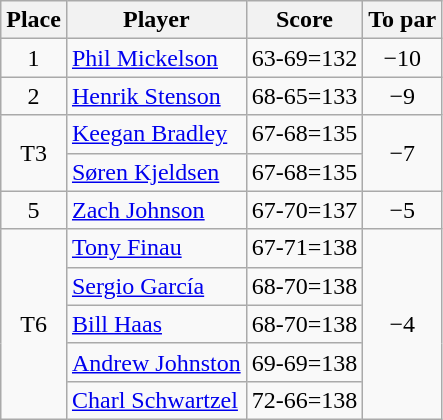<table class="wikitable">
<tr>
<th>Place</th>
<th>Player</th>
<th>Score</th>
<th>To par</th>
</tr>
<tr>
<td align=center>1</td>
<td> <a href='#'>Phil Mickelson</a></td>
<td>63-69=132</td>
<td align=center>−10</td>
</tr>
<tr>
<td align=center>2</td>
<td> <a href='#'>Henrik Stenson</a></td>
<td>68-65=133</td>
<td align=center>−9</td>
</tr>
<tr>
<td rowspan=2 align=center>T3</td>
<td> <a href='#'>Keegan Bradley</a></td>
<td>67-68=135</td>
<td rowspan=2 align=center>−7</td>
</tr>
<tr>
<td> <a href='#'>Søren Kjeldsen</a></td>
<td>67-68=135</td>
</tr>
<tr>
<td align=center>5</td>
<td> <a href='#'>Zach Johnson</a></td>
<td>67-70=137</td>
<td align=center>−5</td>
</tr>
<tr>
<td rowspan=5 align=center>T6</td>
<td> <a href='#'>Tony Finau</a></td>
<td>67-71=138</td>
<td rowspan=5 align=center>−4</td>
</tr>
<tr>
<td> <a href='#'>Sergio García</a></td>
<td>68-70=138</td>
</tr>
<tr>
<td> <a href='#'>Bill Haas</a></td>
<td>68-70=138</td>
</tr>
<tr>
<td> <a href='#'>Andrew Johnston</a></td>
<td>69-69=138</td>
</tr>
<tr>
<td> <a href='#'>Charl Schwartzel</a></td>
<td>72-66=138</td>
</tr>
</table>
